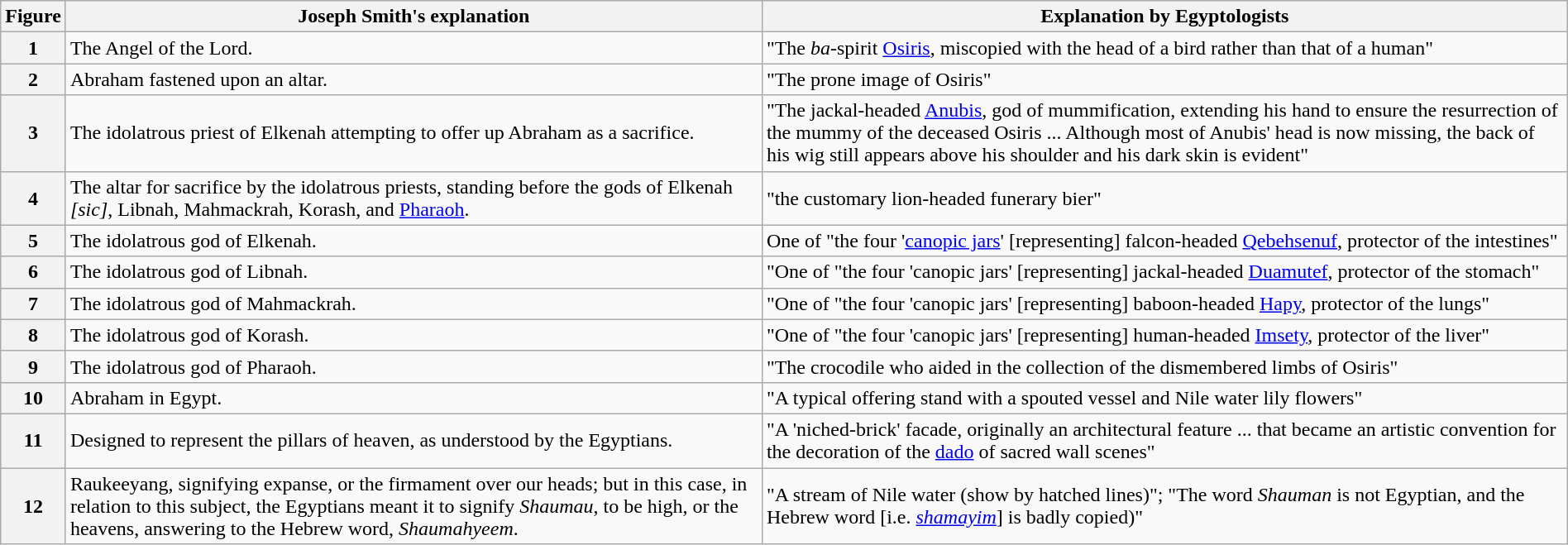<table class="wikitable" style="margin: 1em auto 1em auto;">
<tr>
<th scope="col">Figure</th>
<th scope="col">Joseph Smith's explanation</th>
<th scope="col">Explanation by Egyptologists</th>
</tr>
<tr>
<th scope="row">1</th>
<td>The Angel of the Lord.</td>
<td>"The <em>ba</em>-spirit <a href='#'>Osiris</a>, miscopied with the head of a bird rather than that of a human"</td>
</tr>
<tr>
<th scope="row">2</th>
<td>Abraham fastened upon an altar.</td>
<td>"The prone image of Osiris"</td>
</tr>
<tr>
<th scope="row">3</th>
<td>The idolatrous priest of Elkenah attempting to offer up Abraham as a sacrifice.</td>
<td>"The jackal-headed <a href='#'>Anubis</a>, god of mummification, extending his hand to ensure the resurrection of the mummy of the deceased Osiris ... Although most of Anubis' head is now missing, the back of his wig still appears above his shoulder and his dark skin is evident"</td>
</tr>
<tr>
<th scope="row">4</th>
<td>The altar for sacrifice by the idolatrous priests, standing before the gods of Elkenah <em>&#91;sic&#93;</em>, Libnah, Mahmackrah, Korash, and <a href='#'>Pharaoh</a>.</td>
<td>"the customary lion-headed funerary bier"</td>
</tr>
<tr>
<th scope="row">5</th>
<td>The idolatrous god of Elkenah.</td>
<td>One of "the four '<a href='#'>canopic jars</a>' [representing] falcon-headed <a href='#'>Qebehsenuf</a>, protector of the intestines"</td>
</tr>
<tr>
<th scope="row">6</th>
<td>The idolatrous god of Libnah.</td>
<td>"One of "the four 'canopic jars' [representing] jackal-headed <a href='#'>Duamutef</a>, protector of the stomach"</td>
</tr>
<tr>
<th scope="row">7</th>
<td>The idolatrous god of Mahmackrah.</td>
<td>"One of "the four 'canopic jars' [representing] baboon-headed <a href='#'>Hapy</a>, protector of the lungs"</td>
</tr>
<tr>
<th scope="row">8</th>
<td>The idolatrous god of Korash.</td>
<td>"One of "the four 'canopic jars' [representing] human-headed <a href='#'>Imsety</a>, protector of the liver"</td>
</tr>
<tr>
<th scope="row">9</th>
<td>The idolatrous god of Pharaoh.</td>
<td>"The crocodile who aided in the collection of the dismembered limbs of Osiris"</td>
</tr>
<tr>
<th scope="row">10</th>
<td>Abraham in Egypt.</td>
<td>"A typical offering stand with a spouted vessel and Nile water lily flowers"</td>
</tr>
<tr>
<th scope="row">11</th>
<td>Designed to represent the pillars of heaven, as understood by the Egyptians.</td>
<td>"A 'niched-brick' facade, originally an architectural feature ... that became an artistic convention for the decoration of the <a href='#'>dado</a> of sacred wall scenes"</td>
</tr>
<tr>
<th scope="row">12</th>
<td>Raukeeyang, signifying expanse, or the firmament over our heads; but in this case, in relation to this subject, the Egyptians meant it to signify <em>Shaumau</em>, to be high, or the heavens, answering to the Hebrew word, <em>Shaumahyeem</em>.</td>
<td>"A stream of Nile water (show by hatched lines)"; "The word <em>Shauman</em>  is not Egyptian, and the Hebrew word  [i.e. <em><a href='#'>shamayim</a></em>] is badly copied)"</td>
</tr>
</table>
